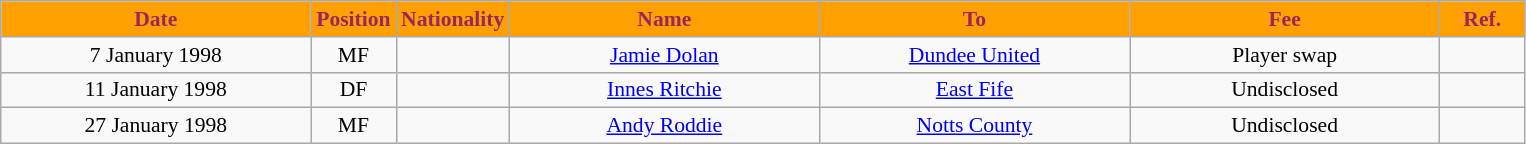<table class="wikitable"  style="text-align:center; font-size:90%; ">
<tr>
<th style="background:#ffa000; color:#98285c; width:200px;">Date</th>
<th style="background:#ffa000; color:#98285c; width:50px;">Position</th>
<th style="background:#ffa000; color:#98285c; width:50px;">Nationality</th>
<th style="background:#ffa000; color:#98285c; width:200px;">Name</th>
<th style="background:#ffa000; color:#98285c; width:200px;">To</th>
<th style="background:#ffa000; color:#98285c; width:200px;">Fee</th>
<th style="background:#ffa000; color:#98285c; width:50px;">Ref.</th>
</tr>
<tr>
<td>7 January 1998</td>
<td>MF</td>
<td></td>
<td><a href='#'>Jamie Dolan</a></td>
<td><a href='#'>Dundee United</a></td>
<td>Player swap</td>
<td></td>
</tr>
<tr>
<td>11 January 1998</td>
<td>DF</td>
<td></td>
<td><a href='#'>Innes Ritchie</a></td>
<td><a href='#'>East Fife</a></td>
<td>Undisclosed</td>
<td></td>
</tr>
<tr>
<td>27 January 1998</td>
<td>MF</td>
<td></td>
<td><a href='#'>Andy Roddie</a></td>
<td><a href='#'>Notts County</a></td>
<td>Undisclosed</td>
<td></td>
</tr>
</table>
